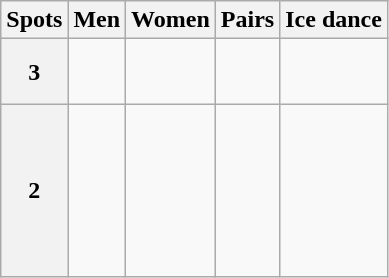<table class="wikitable unsortable" style="text-align:left;">
<tr>
<th scope="col">Spots</th>
<th scope="col">Men</th>
<th scope="col">Women</th>
<th scope="col">Pairs</th>
<th scope="col">Ice dance</th>
</tr>
<tr>
<th scope="row">3</th>
<td valign="top"><br></td>
<td valign="top"><br></td>
<td valign="top"><br></td>
<td valign="top"><br><br></td>
</tr>
<tr>
<th scope="row">2</th>
<td valign="top"><br><br><br><br></td>
<td valign="top"><br><br><br><br><br><br></td>
<td valign="top"><br><br><br><br></td>
<td valign="top"><br><br><br><br><br><br></td>
</tr>
</table>
